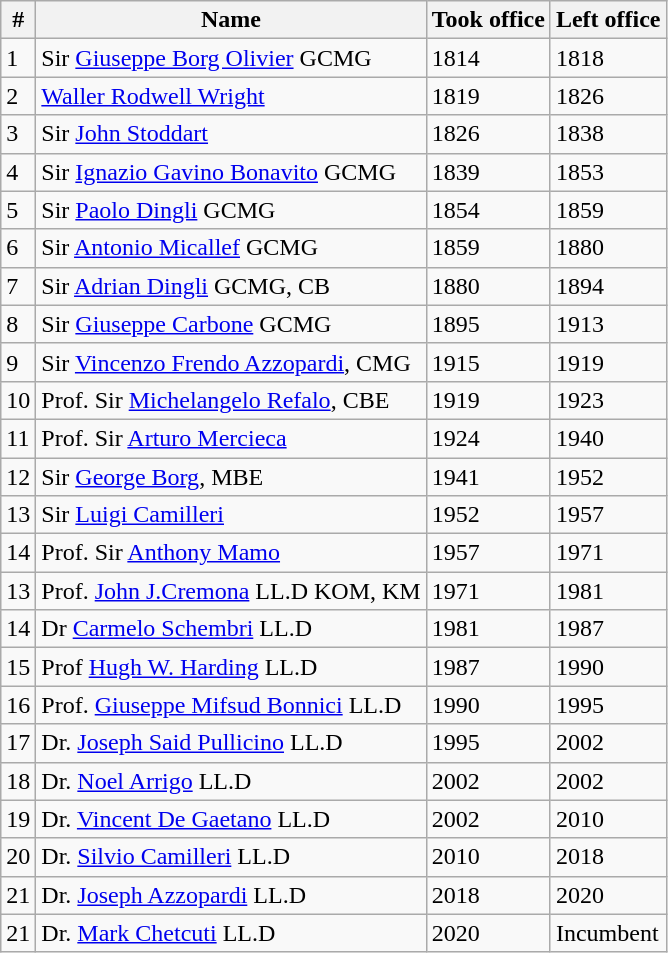<table class="wikitable">
<tr ->
<th>#</th>
<th>Name</th>
<th>Took office</th>
<th>Left office</th>
</tr>
<tr ->
<td>1</td>
<td>Sir <a href='#'>Giuseppe Borg Olivier</a> GCMG</td>
<td>1814</td>
<td>1818</td>
</tr>
<tr ->
<td>2</td>
<td><a href='#'>Waller Rodwell Wright</a></td>
<td>1819</td>
<td>1826</td>
</tr>
<tr ->
<td>3</td>
<td>Sir <a href='#'>John Stoddart</a></td>
<td>1826</td>
<td>1838</td>
</tr>
<tr ->
<td>4</td>
<td>Sir <a href='#'>Ignazio Gavino Bonavito</a> GCMG</td>
<td>1839</td>
<td>1853</td>
</tr>
<tr ->
<td>5</td>
<td>Sir <a href='#'>Paolo Dingli</a> GCMG</td>
<td>1854</td>
<td>1859</td>
</tr>
<tr ->
<td>6</td>
<td>Sir <a href='#'>Antonio Micallef</a> GCMG</td>
<td>1859</td>
<td>1880</td>
</tr>
<tr ->
<td>7</td>
<td>Sir <a href='#'>Adrian Dingli</a> GCMG, CB</td>
<td>1880</td>
<td>1894</td>
</tr>
<tr ->
<td>8</td>
<td>Sir <a href='#'>Giuseppe Carbone</a> GCMG</td>
<td>1895</td>
<td>1913</td>
</tr>
<tr ->
<td>9</td>
<td>Sir <a href='#'>Vincenzo Frendo Azzopardi</a>, CMG</td>
<td>1915</td>
<td>1919</td>
</tr>
<tr ->
<td>10</td>
<td>Prof. Sir <a href='#'>Michelangelo Refalo</a>, CBE</td>
<td>1919</td>
<td>1923</td>
</tr>
<tr ->
<td>11</td>
<td>Prof. Sir <a href='#'>Arturo Mercieca</a></td>
<td>1924</td>
<td>1940</td>
</tr>
<tr ->
<td>12</td>
<td>Sir <a href='#'>George Borg</a>, MBE</td>
<td>1941</td>
<td>1952</td>
</tr>
<tr ->
<td>13</td>
<td>Sir <a href='#'>Luigi Camilleri</a></td>
<td>1952</td>
<td>1957</td>
</tr>
<tr ->
<td>14</td>
<td>Prof. Sir <a href='#'>Anthony Mamo</a></td>
<td>1957</td>
<td>1971</td>
</tr>
<tr ->
<td>13</td>
<td>Prof. <a href='#'>John J.Cremona</a> LL.D KOM, KM</td>
<td>1971</td>
<td>1981</td>
</tr>
<tr ->
<td>14</td>
<td>Dr <a href='#'>Carmelo Schembri</a> LL.D</td>
<td>1981</td>
<td>1987</td>
</tr>
<tr ->
<td>15</td>
<td>Prof <a href='#'>Hugh W. Harding</a> LL.D</td>
<td>1987</td>
<td>1990</td>
</tr>
<tr ->
<td>16</td>
<td>Prof. <a href='#'>Giuseppe Mifsud Bonnici</a> LL.D</td>
<td>1990</td>
<td>1995</td>
</tr>
<tr ->
<td>17</td>
<td>Dr. <a href='#'>Joseph Said Pullicino</a> LL.D</td>
<td>1995</td>
<td>2002</td>
</tr>
<tr ->
<td>18</td>
<td>Dr. <a href='#'>Noel Arrigo</a> LL.D</td>
<td>2002</td>
<td>2002</td>
</tr>
<tr ->
<td>19</td>
<td>Dr. <a href='#'>Vincent De Gaetano</a> LL.D</td>
<td>2002</td>
<td>2010</td>
</tr>
<tr ->
<td>20</td>
<td>Dr. <a href='#'>Silvio Camilleri</a> LL.D</td>
<td>2010</td>
<td>2018</td>
</tr>
<tr ->
<td>21</td>
<td>Dr. <a href='#'>Joseph Azzopardi</a> LL.D</td>
<td>2018</td>
<td>2020</td>
</tr>
<tr ->
<td>21</td>
<td>Dr. <a href='#'>Mark Chetcuti</a> LL.D</td>
<td>2020</td>
<td>Incumbent</td>
</tr>
</table>
